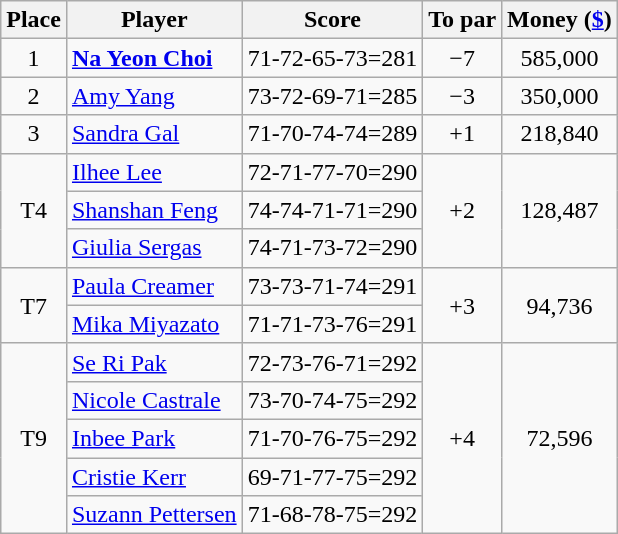<table class="wikitable">
<tr>
<th>Place</th>
<th>Player</th>
<th>Score</th>
<th>To par</th>
<th>Money (<a href='#'>$</a>)</th>
</tr>
<tr>
<td align=center>1</td>
<td> <strong><a href='#'>Na Yeon Choi</a></strong></td>
<td>71-72-65-73=281</td>
<td align=center>−7</td>
<td align=center>585,000</td>
</tr>
<tr>
<td align=center>2</td>
<td> <a href='#'>Amy Yang</a></td>
<td>73-72-69-71=285</td>
<td align=center>−3</td>
<td align=center>350,000</td>
</tr>
<tr>
<td align=center>3</td>
<td> <a href='#'>Sandra Gal</a></td>
<td>71-70-74-74=289</td>
<td align=center>+1</td>
<td align=center>218,840</td>
</tr>
<tr>
<td align=center rowspan=3>T4</td>
<td> <a href='#'>Ilhee Lee</a></td>
<td>72-71-77-70=290</td>
<td align=center rowspan=3>+2</td>
<td rowspan=3 align=center>128,487</td>
</tr>
<tr>
<td> <a href='#'>Shanshan Feng</a></td>
<td>74-74-71-71=290</td>
</tr>
<tr>
<td> <a href='#'>Giulia Sergas</a></td>
<td>74-71-73-72=290</td>
</tr>
<tr>
<td align=center rowspan=2>T7</td>
<td> <a href='#'>Paula Creamer</a></td>
<td>73-73-71-74=291</td>
<td align=center rowspan=2>+3</td>
<td rowspan=2 align=center>94,736</td>
</tr>
<tr>
<td> <a href='#'>Mika Miyazato</a></td>
<td>71-71-73-76=291</td>
</tr>
<tr>
<td align=center rowspan=5>T9</td>
<td> <a href='#'>Se Ri Pak</a></td>
<td>72-73-76-71=292</td>
<td align=center rowspan=5>+4</td>
<td rowspan=5 align=center>72,596</td>
</tr>
<tr>
<td> <a href='#'>Nicole Castrale</a></td>
<td>73-70-74-75=292</td>
</tr>
<tr>
<td> <a href='#'>Inbee Park</a></td>
<td>71-70-76-75=292</td>
</tr>
<tr>
<td> <a href='#'>Cristie Kerr</a></td>
<td>69-71-77-75=292</td>
</tr>
<tr>
<td> <a href='#'>Suzann Pettersen</a></td>
<td>71-68-78-75=292</td>
</tr>
</table>
